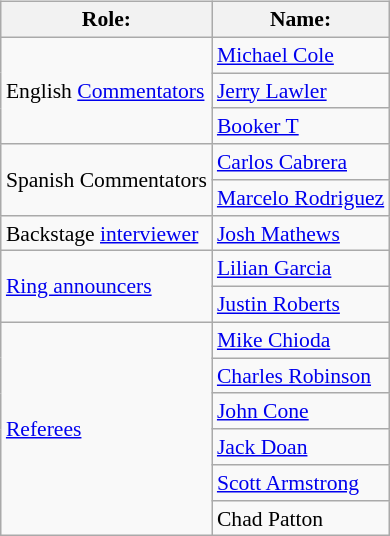<table class=wikitable style="font-size:90%; margin: 0.5em 0 0.5em 1em; float: right; clear: right;">
<tr>
<th>Role:</th>
<th>Name:</th>
</tr>
<tr>
<td rowspan=3>English <a href='#'>Commentators</a></td>
<td><a href='#'>Michael Cole</a></td>
</tr>
<tr>
<td><a href='#'>Jerry Lawler</a></td>
</tr>
<tr>
<td><a href='#'>Booker T</a></td>
</tr>
<tr>
<td rowspan=2>Spanish Commentators</td>
<td><a href='#'>Carlos Cabrera</a></td>
</tr>
<tr>
<td><a href='#'>Marcelo Rodriguez</a></td>
</tr>
<tr>
<td>Backstage <a href='#'>interviewer</a></td>
<td><a href='#'>Josh Mathews</a></td>
</tr>
<tr>
<td rowspan=2><a href='#'>Ring announcers</a></td>
<td><a href='#'>Lilian Garcia</a></td>
</tr>
<tr>
<td><a href='#'>Justin Roberts</a></td>
</tr>
<tr>
<td rowspan=6><a href='#'>Referees</a></td>
<td><a href='#'>Mike Chioda</a></td>
</tr>
<tr>
<td><a href='#'>Charles Robinson</a></td>
</tr>
<tr>
<td><a href='#'>John Cone</a></td>
</tr>
<tr>
<td><a href='#'>Jack Doan</a></td>
</tr>
<tr>
<td><a href='#'>Scott Armstrong</a></td>
</tr>
<tr>
<td>Chad Patton</td>
</tr>
</table>
